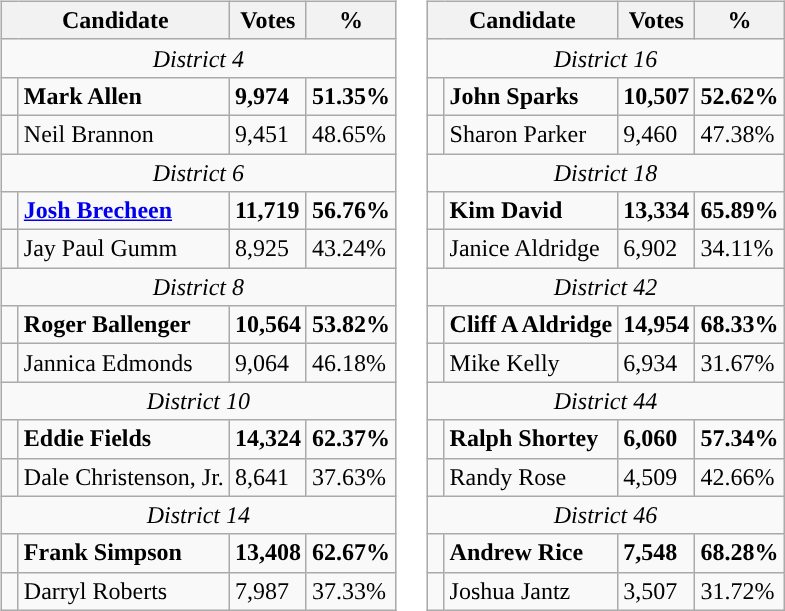<table>
<tr>
<td><br><table class="wikitable">
<tr>
<th colspan="2" rowspan="1" align="center" valign="top"><strong>Candidate</strong></th>
<th valign="top"><strong>Votes</strong></th>
<th valign="top"><strong>%</strong></th>
</tr>
<tr>
<td colspan="4" align="center"><em>District 4</em></td>
</tr>
<tr>
<td style="background-color:"> </td>
<td><strong>Mark Allen</strong></td>
<td><strong>9,974</strong></td>
<td><strong>51.35%</strong></td>
</tr>
<tr>
<td style="background-color:"> </td>
<td>Neil Brannon</td>
<td>9,451</td>
<td>48.65%</td>
</tr>
<tr>
<td colspan="4" align="center"><em>District 6</em></td>
</tr>
<tr>
<td style="background-color:"> </td>
<td><strong><a href='#'>Josh Brecheen</a></strong></td>
<td><strong>11,719</strong></td>
<td><strong>56.76%</strong></td>
</tr>
<tr>
<td style="background-color:"> </td>
<td>Jay Paul Gumm</td>
<td>8,925</td>
<td>43.24%</td>
</tr>
<tr>
<td colspan="4" align="center"><em>District 8</em></td>
</tr>
<tr>
<td style="background-color:"> </td>
<td><strong>Roger Ballenger</strong></td>
<td><strong>10,564</strong></td>
<td><strong>53.82%</strong></td>
</tr>
<tr>
<td style="background-color:"> </td>
<td>Jannica Edmonds</td>
<td>9,064</td>
<td>46.18%</td>
</tr>
<tr>
<td colspan="4" align="center"><em>District 10</em></td>
</tr>
<tr>
<td style="background-color:"> </td>
<td><strong>Eddie Fields</strong></td>
<td><strong>14,324</strong></td>
<td><strong>62.37%</strong></td>
</tr>
<tr>
<td style="background-color:"> </td>
<td>Dale Christenson, Jr.</td>
<td>8,641</td>
<td>37.63%</td>
</tr>
<tr>
<td colspan="4" align="center"><em>District 14</em></td>
</tr>
<tr>
<td style="background-color:"> </td>
<td><strong>Frank Simpson</strong></td>
<td><strong>13,408</strong></td>
<td><strong>62.67%</strong></td>
</tr>
<tr>
<td style="background-color:"> </td>
<td>Darryl Roberts</td>
<td>7,987</td>
<td>37.33%</td>
</tr>
</table>
</td>
<td style="vertical-align:top;"><br><table class="wikitable">
<tr>
<th colspan="2" rowspan="1" align="center" valign="top"><strong>Candidate</strong></th>
<th valign="top"><strong>Votes</strong></th>
<th valign="top"><strong>%</strong></th>
</tr>
<tr>
<td colspan="4" align="center"><em>District 16</em></td>
</tr>
<tr>
<td style="background-color:"> </td>
<td><strong>John Sparks</strong></td>
<td><strong>10,507</strong></td>
<td><strong>52.62%</strong></td>
</tr>
<tr>
<td style="background-color:"> </td>
<td>Sharon Parker</td>
<td>9,460</td>
<td>47.38%</td>
</tr>
<tr>
<td colspan="4" align="center"><em>District 18</em></td>
</tr>
<tr>
<td style="background-color:"> </td>
<td><strong>Kim David</strong></td>
<td><strong>13,334</strong></td>
<td><strong>65.89%</strong></td>
</tr>
<tr>
<td style="background-color:"> </td>
<td>Janice Aldridge</td>
<td>6,902</td>
<td>34.11%</td>
</tr>
<tr>
<td colspan="4" align="center"><em>District 42</em></td>
</tr>
<tr>
<td style="background-color:"> </td>
<td><strong>Cliff A Aldridge</strong></td>
<td><strong>14,954</strong></td>
<td><strong>68.33%</strong></td>
</tr>
<tr>
<td style="background-color:"> </td>
<td>Mike Kelly</td>
<td>6,934</td>
<td>31.67%</td>
</tr>
<tr>
<td colspan="4" align="center"><em>District 44</em></td>
</tr>
<tr>
<td style="background-color:"> </td>
<td><strong>Ralph Shortey</strong></td>
<td><strong>6,060</strong></td>
<td><strong>57.34%</strong></td>
</tr>
<tr>
<td style="background-color:"> </td>
<td>Randy Rose</td>
<td>4,509</td>
<td>42.66%</td>
</tr>
<tr>
<td colspan="4" align="center"><em>District 46</em></td>
</tr>
<tr>
<td style="background-color:"> </td>
<td><strong>Andrew Rice</strong></td>
<td><strong>7,548</strong></td>
<td><strong>68.28%</strong></td>
</tr>
<tr>
<td style="background-color:"> </td>
<td>Joshua Jantz</td>
<td>3,507</td>
<td>31.72%</td>
</tr>
</table>
</td>
</tr>
</table>
